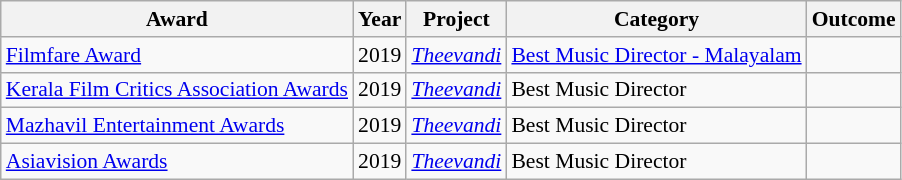<table class="wikitable" style="font-size: 90%;">
<tr>
<th>Award</th>
<th>Year</th>
<th>Project</th>
<th>Category</th>
<th>Outcome</th>
</tr>
<tr>
<td><a href='#'>Filmfare Award</a></td>
<td>2019</td>
<td><em><a href='#'>Theevandi</a></em></td>
<td><a href='#'>Best Music Director - Malayalam</a></td>
<td></td>
</tr>
<tr>
<td><a href='#'>Kerala Film Critics Association Awards</a></td>
<td>2019</td>
<td><em><a href='#'>Theevandi</a></em></td>
<td>Best Music Director</td>
<td></td>
</tr>
<tr>
<td><a href='#'>Mazhavil Entertainment Awards</a></td>
<td>2019</td>
<td><em><a href='#'>Theevandi</a></em></td>
<td>Best Music Director</td>
<td></td>
</tr>
<tr>
<td><a href='#'>Asiavision Awards</a></td>
<td>2019</td>
<td><em><a href='#'>Theevandi</a></em></td>
<td>Best Music Director</td>
<td></td>
</tr>
</table>
